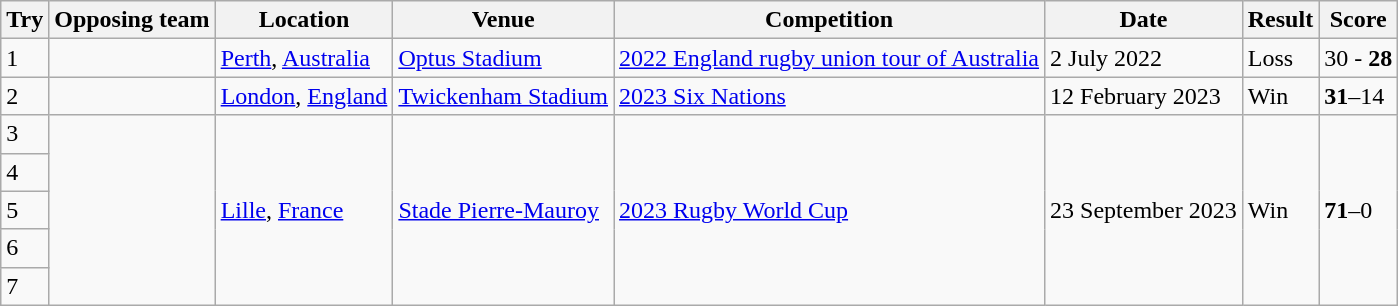<table class="wikitable" style="font-size:100%">
<tr>
<th>Try</th>
<th>Opposing team</th>
<th>Location</th>
<th>Venue</th>
<th>Competition</th>
<th>Date</th>
<th>Result</th>
<th>Score</th>
</tr>
<tr>
<td>1</td>
<td></td>
<td><a href='#'>Perth</a>, <a href='#'>Australia</a></td>
<td><a href='#'>Optus Stadium</a></td>
<td><a href='#'>2022 England rugby union tour of Australia</a></td>
<td>2 July 2022</td>
<td>Loss</td>
<td>30 - <strong>28</strong></td>
</tr>
<tr>
<td>2</td>
<td></td>
<td><a href='#'>London</a>, <a href='#'>England</a></td>
<td><a href='#'>Twickenham Stadium</a></td>
<td><a href='#'>2023 Six Nations</a></td>
<td>12 February 2023</td>
<td>Win</td>
<td><strong>31</strong>–14</td>
</tr>
<tr>
<td>3</td>
<td rowspan="5"></td>
<td rowspan="5"><a href='#'>Lille</a>, <a href='#'>France</a></td>
<td rowspan="5"><a href='#'>Stade Pierre-Mauroy</a></td>
<td rowspan="5"><a href='#'>2023 Rugby World Cup</a></td>
<td rowspan="5">23 September 2023</td>
<td rowspan="5">Win</td>
<td rowspan="5"><strong>71</strong>–0</td>
</tr>
<tr>
<td>4</td>
</tr>
<tr>
<td>5</td>
</tr>
<tr>
<td>6</td>
</tr>
<tr>
<td>7</td>
</tr>
</table>
